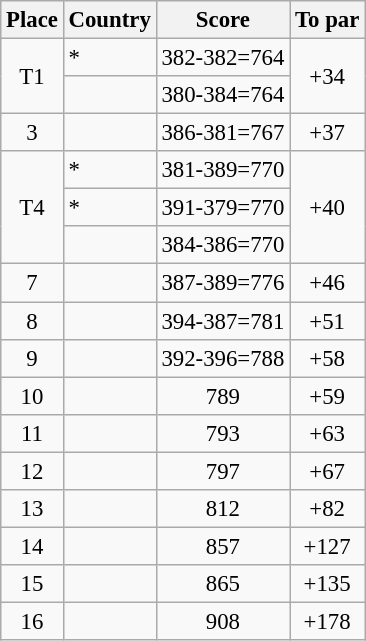<table class="wikitable" style="font-size:95%;">
<tr>
<th>Place</th>
<th>Country</th>
<th>Score</th>
<th>To par</th>
</tr>
<tr>
<td rowspan="2" align=center>T1</td>
<td> *</td>
<td align=center>382-382=764</td>
<td rowspan="2" align="center">+34</td>
</tr>
<tr>
<td></td>
<td align=center>380-384=764</td>
</tr>
<tr>
<td align=center>3</td>
<td></td>
<td align=center>386-381=767</td>
<td align=center>+37</td>
</tr>
<tr>
<td rowspan="3" align=center>T4</td>
<td> *</td>
<td align=center>381-389=770</td>
<td rowspan="3" align=center>+40</td>
</tr>
<tr>
<td> *</td>
<td align=center>391-379=770</td>
</tr>
<tr>
<td></td>
<td align=center>384-386=770</td>
</tr>
<tr>
<td align=center>7</td>
<td></td>
<td align=center>387-389=776</td>
<td align=center>+46</td>
</tr>
<tr>
<td align=center>8</td>
<td></td>
<td align=center>394-387=781</td>
<td align=center>+51</td>
</tr>
<tr>
<td align=center>9</td>
<td></td>
<td align=center>392-396=788</td>
<td align=center>+58</td>
</tr>
<tr>
<td align=center>10</td>
<td></td>
<td align=center>789</td>
<td align=center>+59</td>
</tr>
<tr>
<td align=center>11</td>
<td></td>
<td align=center>793</td>
<td align=center>+63</td>
</tr>
<tr>
<td align=center>12</td>
<td></td>
<td align=center>797</td>
<td align=center>+67</td>
</tr>
<tr>
<td align=center>13</td>
<td></td>
<td align=center>812</td>
<td align=center>+82</td>
</tr>
<tr>
<td align=center>14</td>
<td></td>
<td align=center>857</td>
<td align=center>+127</td>
</tr>
<tr>
<td align=center>15</td>
<td></td>
<td align=center>865</td>
<td align=center>+135</td>
</tr>
<tr>
<td align=center>16</td>
<td></td>
<td align=center>908</td>
<td align=center>+178</td>
</tr>
</table>
